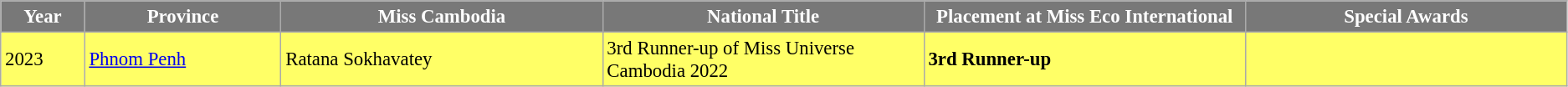<table class="wikitable " style="font-size: 95%;">
<tr>
<th width="60" style="background-color:#787878;color:#FFFFFF;">Year</th>
<th width="150" style="background-color:#787878;color:#FFFFFF;">Province</th>
<th width="250" style="background-color:#787878;color:#FFFFFF;">Miss Cambodia</th>
<th width="250" style="background-color:#787878;color:#FFFFFF;">National Title</th>
<th width="250" style="background-color:#787878;color:#FFFFFF;">Placement at Miss Eco International</th>
<th width="250" style="background-color:#787878;color:#FFFFFF;">Special Awards</th>
</tr>
<tr style="background-color:#FFFF66;">
<td>2023</td>
<td><a href='#'>Phnom Penh</a></td>
<td>Ratana Sokhavatey</td>
<td>3rd Runner-up of Miss Universe Cambodia 2022</td>
<td><strong>3rd Runner-up</strong></td>
<td style="background:;"></td>
</tr>
</table>
